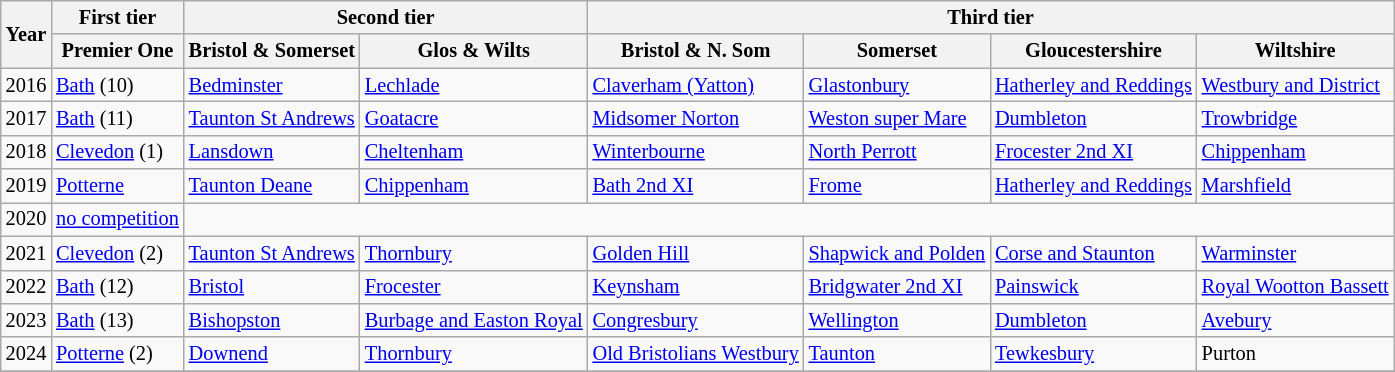<table class="wikitable" style="font-size:85%">
<tr>
<th rowspan=2>Year</th>
<th>First tier</th>
<th colspan=2>Second tier</th>
<th colspan=4>Third tier</th>
</tr>
<tr>
<th>Premier One</th>
<th>Bristol & Somerset</th>
<th>Glos & Wilts</th>
<th>Bristol & N. Som</th>
<th>Somerset</th>
<th>Gloucestershire</th>
<th>Wiltshire</th>
</tr>
<tr>
<td>2016</td>
<td><a href='#'>Bath</a> (10)</td>
<td><a href='#'>Bedminster</a></td>
<td><a href='#'>Lechlade</a></td>
<td><a href='#'>Claverham (Yatton)</a></td>
<td><a href='#'>Glastonbury</a></td>
<td><a href='#'>Hatherley and Reddings</a></td>
<td><a href='#'>Westbury and District</a></td>
</tr>
<tr>
<td>2017</td>
<td><a href='#'>Bath</a> (11)</td>
<td><a href='#'>Taunton St Andrews</a></td>
<td><a href='#'>Goatacre</a></td>
<td><a href='#'>Midsomer Norton</a></td>
<td><a href='#'>Weston super Mare</a></td>
<td><a href='#'>Dumbleton</a></td>
<td><a href='#'>Trowbridge</a></td>
</tr>
<tr>
<td>2018</td>
<td><a href='#'>Clevedon</a> (1)</td>
<td><a href='#'>Lansdown</a></td>
<td><a href='#'>Cheltenham</a></td>
<td><a href='#'>Winterbourne</a></td>
<td><a href='#'>North Perrott</a></td>
<td><a href='#'>Frocester 2nd XI</a></td>
<td><a href='#'>Chippenham</a></td>
</tr>
<tr>
<td>2019</td>
<td><a href='#'>Potterne</a></td>
<td><a href='#'>Taunton Deane</a></td>
<td><a href='#'>Chippenham</a></td>
<td><a href='#'>Bath 2nd XI</a></td>
<td><a href='#'>Frome</a></td>
<td><a href='#'>Hatherley and Reddings</a></td>
<td><a href='#'>Marshfield</a></td>
</tr>
<tr>
<td>2020</td>
<td><a href='#'>no competition</a></td>
</tr>
<tr>
<td>2021</td>
<td><a href='#'>Clevedon</a> (2)</td>
<td><a href='#'>Taunton St Andrews</a></td>
<td><a href='#'>Thornbury</a></td>
<td><a href='#'>Golden Hill</a></td>
<td><a href='#'>Shapwick and Polden</a></td>
<td><a href='#'>Corse and Staunton</a></td>
<td><a href='#'>Warminster</a></td>
</tr>
<tr>
<td>2022</td>
<td><a href='#'>Bath</a> (12)</td>
<td><a href='#'>Bristol</a></td>
<td><a href='#'>Frocester</a></td>
<td><a href='#'>Keynsham</a></td>
<td><a href='#'>Bridgwater 2nd XI</a></td>
<td><a href='#'>Painswick</a></td>
<td><a href='#'>Royal Wootton Bassett</a></td>
</tr>
<tr>
<td>2023</td>
<td><a href='#'>Bath</a> (13)</td>
<td><a href='#'>Bishopston</a></td>
<td><a href='#'>Burbage and Easton Royal</a></td>
<td><a href='#'>Congresbury</a></td>
<td><a href='#'>Wellington</a></td>
<td><a href='#'>Dumbleton</a></td>
<td><a href='#'>Avebury</a></td>
</tr>
<tr>
<td>2024</td>
<td><a href='#'>Potterne</a> (2)</td>
<td><a href='#'>Downend</a></td>
<td><a href='#'>Thornbury</a></td>
<td><a href='#'>Old Bristolians Westbury</a></td>
<td><a href='#'>Taunton</a></td>
<td><a href='#'>Tewkesbury</a></td>
<td>Purton</td>
</tr>
<tr>
</tr>
</table>
